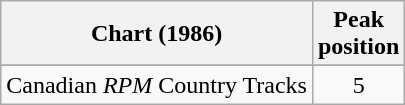<table class="wikitable sortable">
<tr>
<th align="left">Chart (1986)</th>
<th align="center">Peak<br>position</th>
</tr>
<tr>
</tr>
<tr>
<td align="left">Canadian <em>RPM</em> Country Tracks</td>
<td align="center">5</td>
</tr>
</table>
